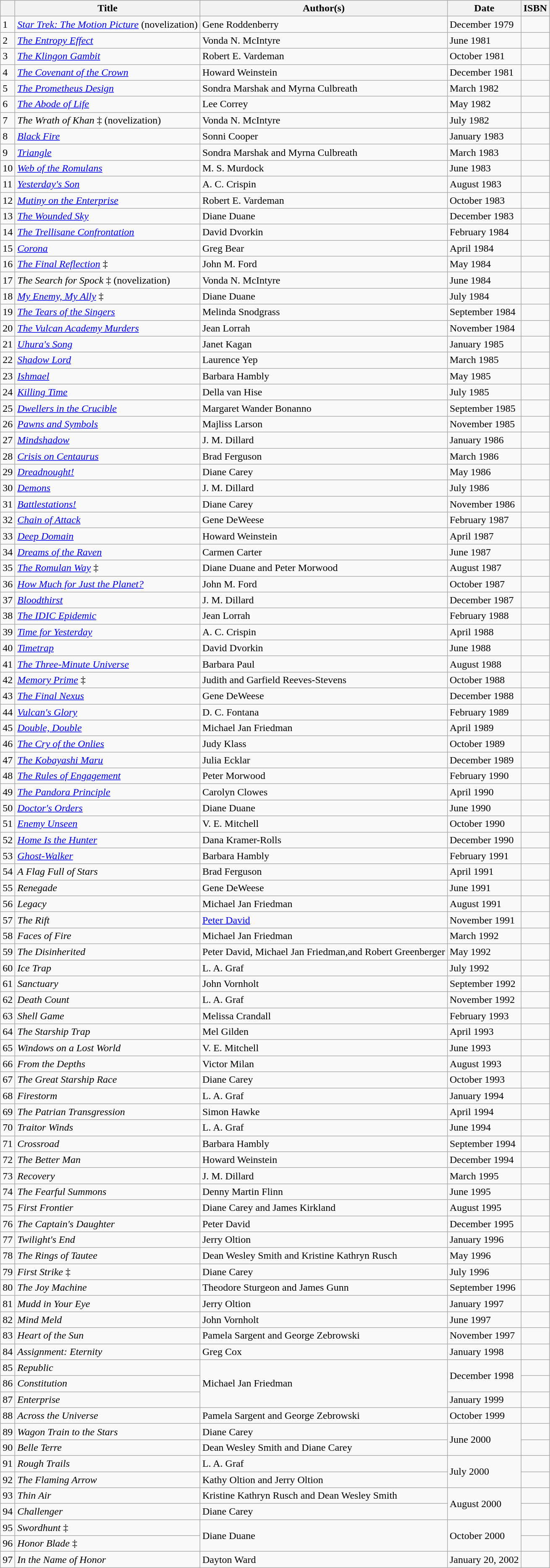<table class="wikitable">
<tr>
<th></th>
<th>Title</th>
<th>Author(s)</th>
<th>Date</th>
<th>ISBN</th>
</tr>
<tr>
<td>1</td>
<td><em><a href='#'>Star Trek: The Motion Picture</a></em> (novelization)</td>
<td>Gene Roddenberry</td>
<td>December 1979</td>
<td></td>
</tr>
<tr>
<td>2</td>
<td><em><a href='#'>The Entropy Effect</a></em></td>
<td>Vonda N. McIntyre</td>
<td>June 1981</td>
<td></td>
</tr>
<tr>
<td>3</td>
<td><em><a href='#'>The Klingon Gambit</a></em></td>
<td>Robert E. Vardeman</td>
<td>October 1981</td>
<td></td>
</tr>
<tr>
<td>4</td>
<td><em><a href='#'>The Covenant of the Crown</a></em></td>
<td>Howard Weinstein</td>
<td>December 1981</td>
<td></td>
</tr>
<tr>
<td>5</td>
<td><em><a href='#'>The Prometheus Design</a></em></td>
<td>Sondra Marshak and Myrna Culbreath</td>
<td>March 1982</td>
<td></td>
</tr>
<tr>
<td>6</td>
<td><em><a href='#'>The Abode of Life</a></em></td>
<td>Lee Correy</td>
<td>May 1982</td>
<td></td>
</tr>
<tr>
<td>7</td>
<td><em>The Wrath of Khan</em> ‡ (novelization)</td>
<td>Vonda N. McIntyre</td>
<td>July 1982</td>
<td></td>
</tr>
<tr>
<td>8</td>
<td><em><a href='#'>Black Fire</a></em></td>
<td>Sonni Cooper</td>
<td>January 1983</td>
<td></td>
</tr>
<tr>
<td>9</td>
<td><em><a href='#'>Triangle</a></em></td>
<td>Sondra Marshak and Myrna Culbreath</td>
<td>March 1983</td>
<td></td>
</tr>
<tr>
<td>10</td>
<td><em><a href='#'>Web of the Romulans</a></em></td>
<td>M. S. Murdock</td>
<td>June 1983</td>
<td></td>
</tr>
<tr>
<td>11</td>
<td><em><a href='#'>Yesterday's Son</a></em></td>
<td>A. C. Crispin</td>
<td>August 1983</td>
<td></td>
</tr>
<tr>
<td>12</td>
<td><em><a href='#'>Mutiny on the Enterprise</a></em></td>
<td>Robert E. Vardeman</td>
<td>October 1983</td>
<td></td>
</tr>
<tr>
<td>13</td>
<td><em><a href='#'>The Wounded Sky</a></em></td>
<td>Diane Duane</td>
<td>December 1983</td>
<td></td>
</tr>
<tr>
<td>14</td>
<td><em><a href='#'>The Trellisane Confrontation</a></em></td>
<td>David Dvorkin</td>
<td>February 1984</td>
<td></td>
</tr>
<tr>
<td>15</td>
<td><em><a href='#'>Corona</a></em></td>
<td>Greg Bear</td>
<td>April 1984</td>
<td></td>
</tr>
<tr>
<td>16</td>
<td><em><a href='#'>The Final Reflection</a></em> ‡</td>
<td>John M. Ford</td>
<td>May 1984</td>
<td></td>
</tr>
<tr>
<td>17</td>
<td><em>The Search for Spock</em> ‡ (novelization)</td>
<td>Vonda N. McIntyre</td>
<td>June 1984</td>
<td></td>
</tr>
<tr>
<td>18</td>
<td><em><a href='#'>My Enemy, My Ally</a></em> ‡</td>
<td>Diane Duane</td>
<td>July 1984</td>
<td></td>
</tr>
<tr>
<td>19</td>
<td><em><a href='#'>The Tears of the Singers</a></em></td>
<td>Melinda Snodgrass</td>
<td>September 1984</td>
<td></td>
</tr>
<tr>
<td>20</td>
<td><em><a href='#'>The Vulcan Academy Murders</a></em></td>
<td>Jean Lorrah</td>
<td>November 1984</td>
<td></td>
</tr>
<tr>
<td>21</td>
<td><em><a href='#'>Uhura's Song</a></em></td>
<td>Janet Kagan</td>
<td>January 1985</td>
<td></td>
</tr>
<tr>
<td>22</td>
<td><em><a href='#'>Shadow Lord</a></em></td>
<td>Laurence Yep</td>
<td>March 1985</td>
<td></td>
</tr>
<tr>
<td>23</td>
<td><em><a href='#'>Ishmael</a></em></td>
<td>Barbara Hambly</td>
<td>May 1985</td>
<td></td>
</tr>
<tr>
<td>24</td>
<td><em><a href='#'>Killing Time</a></em></td>
<td>Della van Hise</td>
<td>July 1985</td>
<td></td>
</tr>
<tr>
<td>25</td>
<td><em><a href='#'>Dwellers in the Crucible</a></em></td>
<td>Margaret Wander Bonanno</td>
<td>September 1985</td>
<td></td>
</tr>
<tr>
<td>26</td>
<td><em><a href='#'>Pawns and Symbols</a></em></td>
<td>Majliss Larson</td>
<td>November 1985</td>
<td></td>
</tr>
<tr>
<td>27</td>
<td><em><a href='#'>Mindshadow</a></em></td>
<td>J. M. Dillard</td>
<td>January 1986</td>
<td></td>
</tr>
<tr>
<td>28</td>
<td><em><a href='#'>Crisis on Centaurus</a></em></td>
<td>Brad Ferguson</td>
<td>March 1986</td>
<td></td>
</tr>
<tr>
<td>29</td>
<td><em><a href='#'>Dreadnought!</a></em></td>
<td>Diane Carey</td>
<td>May 1986</td>
<td></td>
</tr>
<tr>
<td>30</td>
<td><em><a href='#'>Demons</a></em></td>
<td>J. M. Dillard</td>
<td>July 1986</td>
<td></td>
</tr>
<tr>
<td>31</td>
<td><em><a href='#'>Battlestations!</a></em></td>
<td>Diane Carey</td>
<td>November 1986</td>
<td></td>
</tr>
<tr>
<td>32</td>
<td><em><a href='#'>Chain of Attack</a></em></td>
<td>Gene DeWeese</td>
<td>February 1987</td>
<td></td>
</tr>
<tr>
<td>33</td>
<td><em><a href='#'>Deep Domain</a></em></td>
<td>Howard Weinstein</td>
<td>April 1987</td>
<td></td>
</tr>
<tr>
<td>34</td>
<td><em><a href='#'>Dreams of the Raven</a></em></td>
<td>Carmen Carter</td>
<td>June 1987</td>
<td></td>
</tr>
<tr>
<td>35</td>
<td><em><a href='#'>The Romulan Way</a></em> ‡</td>
<td>Diane Duane and Peter Morwood</td>
<td>August 1987</td>
<td></td>
</tr>
<tr>
<td>36</td>
<td><em><a href='#'>How Much for Just the Planet?</a></em></td>
<td>John M. Ford</td>
<td>October 1987</td>
<td></td>
</tr>
<tr>
<td>37</td>
<td><em><a href='#'>Bloodthirst</a></em></td>
<td>J. M. Dillard</td>
<td>December 1987</td>
<td></td>
</tr>
<tr>
<td>38</td>
<td><em><a href='#'>The IDIC Epidemic</a></em></td>
<td>Jean Lorrah</td>
<td>February 1988</td>
<td></td>
</tr>
<tr>
<td>39</td>
<td><em><a href='#'>Time for Yesterday</a></em></td>
<td>A. C. Crispin</td>
<td>April 1988</td>
<td></td>
</tr>
<tr>
<td>40</td>
<td><em><a href='#'>Timetrap</a></em></td>
<td>David Dvorkin</td>
<td>June 1988</td>
<td></td>
</tr>
<tr>
<td>41</td>
<td><em><a href='#'>The Three-Minute Universe</a></em></td>
<td>Barbara Paul</td>
<td>August 1988</td>
<td></td>
</tr>
<tr>
<td>42</td>
<td><em><a href='#'>Memory Prime</a></em> ‡</td>
<td>Judith and Garfield Reeves-Stevens</td>
<td>October 1988</td>
<td></td>
</tr>
<tr>
<td>43</td>
<td><em><a href='#'>The Final Nexus</a></em></td>
<td>Gene DeWeese</td>
<td>December 1988</td>
<td></td>
</tr>
<tr>
<td>44</td>
<td><em><a href='#'>Vulcan's Glory</a></em></td>
<td>D. C. Fontana</td>
<td>February 1989</td>
<td></td>
</tr>
<tr>
<td>45</td>
<td><em><a href='#'>Double, Double</a></em></td>
<td>Michael Jan Friedman</td>
<td>April 1989</td>
<td></td>
</tr>
<tr>
<td>46</td>
<td><em><a href='#'>The Cry of the Onlies</a></em></td>
<td>Judy Klass</td>
<td>October 1989</td>
<td></td>
</tr>
<tr>
<td>47</td>
<td><em><a href='#'>The Kobayashi Maru</a></em></td>
<td>Julia Ecklar</td>
<td>December 1989</td>
<td></td>
</tr>
<tr>
<td>48</td>
<td><em><a href='#'>The Rules of Engagement</a></em></td>
<td>Peter Morwood</td>
<td>February 1990</td>
<td></td>
</tr>
<tr>
<td>49</td>
<td><em><a href='#'>The Pandora Principle</a></em></td>
<td>Carolyn Clowes</td>
<td>April 1990</td>
<td></td>
</tr>
<tr>
<td>50</td>
<td><em><a href='#'>Doctor's Orders</a></em></td>
<td>Diane Duane</td>
<td>June 1990</td>
<td></td>
</tr>
<tr>
<td>51</td>
<td><em><a href='#'>Enemy Unseen</a></em></td>
<td>V. E. Mitchell</td>
<td>October 1990</td>
<td></td>
</tr>
<tr>
<td>52</td>
<td><em><a href='#'>Home Is the Hunter</a></em></td>
<td>Dana Kramer-Rolls</td>
<td>December 1990</td>
<td></td>
</tr>
<tr>
<td>53</td>
<td><em><a href='#'>Ghost-Walker</a></em></td>
<td>Barbara Hambly</td>
<td>February 1991</td>
<td></td>
</tr>
<tr>
<td>54</td>
<td><em>A Flag Full of Stars</em></td>
<td>Brad Ferguson</td>
<td>April 1991</td>
<td></td>
</tr>
<tr>
<td>55</td>
<td><em>Renegade</em></td>
<td>Gene DeWeese</td>
<td>June 1991</td>
<td></td>
</tr>
<tr>
<td>56</td>
<td><em>Legacy</em></td>
<td>Michael Jan Friedman</td>
<td>August 1991</td>
<td></td>
</tr>
<tr>
<td>57</td>
<td><em>The Rift</em></td>
<td><a href='#'>Peter David</a></td>
<td>November 1991</td>
<td></td>
</tr>
<tr>
<td>58</td>
<td><em>Faces of Fire</em></td>
<td>Michael Jan Friedman</td>
<td>March 1992</td>
<td></td>
</tr>
<tr>
<td>59</td>
<td><em>The Disinherited</em></td>
<td>Peter David, Michael Jan Friedman,and Robert Greenberger</td>
<td>May 1992</td>
<td></td>
</tr>
<tr>
<td>60</td>
<td><em>Ice Trap</em></td>
<td>L. A. Graf</td>
<td>July 1992</td>
<td></td>
</tr>
<tr>
<td>61</td>
<td><em>Sanctuary</em></td>
<td>John Vornholt</td>
<td>September 1992</td>
<td></td>
</tr>
<tr>
<td>62</td>
<td><em>Death Count</em></td>
<td>L. A. Graf</td>
<td>November 1992</td>
<td></td>
</tr>
<tr>
<td>63</td>
<td><em>Shell Game</em></td>
<td>Melissa Crandall</td>
<td>February 1993</td>
<td></td>
</tr>
<tr>
<td>64</td>
<td><em>The Starship Trap</em></td>
<td>Mel Gilden</td>
<td>April 1993</td>
<td></td>
</tr>
<tr>
<td>65</td>
<td><em>Windows on a Lost World</em></td>
<td>V. E. Mitchell</td>
<td>June 1993</td>
<td></td>
</tr>
<tr>
<td>66</td>
<td><em>From the Depths</em></td>
<td>Victor Milan</td>
<td>August 1993</td>
<td></td>
</tr>
<tr>
<td>67</td>
<td><em>The Great Starship Race</em></td>
<td>Diane Carey</td>
<td>October 1993</td>
<td></td>
</tr>
<tr>
<td>68</td>
<td><em>Firestorm</em></td>
<td>L. A. Graf</td>
<td>January 1994</td>
<td></td>
</tr>
<tr>
<td>69</td>
<td><em>The Patrian Transgression</em></td>
<td>Simon Hawke</td>
<td>April 1994</td>
<td></td>
</tr>
<tr>
<td>70</td>
<td><em>Traitor Winds</em></td>
<td>L. A. Graf</td>
<td>June 1994</td>
<td></td>
</tr>
<tr>
<td>71</td>
<td><em>Crossroad</em></td>
<td>Barbara Hambly</td>
<td>September 1994</td>
<td></td>
</tr>
<tr>
<td>72</td>
<td><em>The Better Man</em></td>
<td>Howard Weinstein</td>
<td>December 1994</td>
<td></td>
</tr>
<tr>
<td>73</td>
<td><em>Recovery</em></td>
<td>J. M. Dillard</td>
<td>March 1995</td>
<td></td>
</tr>
<tr>
<td>74</td>
<td><em>The Fearful Summons</em></td>
<td>Denny Martin Flinn</td>
<td>June 1995</td>
<td></td>
</tr>
<tr>
<td>75</td>
<td><em>First Frontier</em></td>
<td>Diane Carey and James Kirkland</td>
<td>August 1995</td>
<td></td>
</tr>
<tr>
<td>76</td>
<td><em>The Captain's Daughter</em></td>
<td>Peter David</td>
<td>December 1995</td>
<td></td>
</tr>
<tr>
<td>77</td>
<td><em>Twilight's End</em></td>
<td>Jerry Oltion</td>
<td>January 1996</td>
<td></td>
</tr>
<tr>
<td>78</td>
<td><em>The Rings of Tautee</em></td>
<td>Dean Wesley Smith and Kristine Kathryn Rusch</td>
<td>May 1996</td>
<td></td>
</tr>
<tr>
<td>79</td>
<td><em>First Strike</em> ‡</td>
<td>Diane Carey</td>
<td>July 1996</td>
<td></td>
</tr>
<tr>
<td>80</td>
<td><em>The Joy Machine</em></td>
<td>Theodore Sturgeon and James Gunn</td>
<td>September 1996</td>
<td></td>
</tr>
<tr>
<td>81</td>
<td><em>Mudd in Your Eye</em></td>
<td>Jerry Oltion</td>
<td>January 1997</td>
<td></td>
</tr>
<tr>
<td>82</td>
<td><em>Mind Meld</em></td>
<td>John Vornholt</td>
<td>June 1997</td>
<td></td>
</tr>
<tr>
<td>83</td>
<td><em>Heart of the Sun</em></td>
<td>Pamela Sargent and George Zebrowski</td>
<td>November 1997</td>
<td></td>
</tr>
<tr>
<td>84</td>
<td><em>Assignment: Eternity</em></td>
<td>Greg Cox</td>
<td>January 1998</td>
<td></td>
</tr>
<tr>
<td>85</td>
<td><em>Republic</em></td>
<td rowspan="3">Michael Jan Friedman</td>
<td rowspan="2">December 1998</td>
<td></td>
</tr>
<tr>
<td>86</td>
<td><em>Constitution</em></td>
<td></td>
</tr>
<tr>
<td>87</td>
<td><em>Enterprise</em></td>
<td>January 1999</td>
<td></td>
</tr>
<tr>
<td>88</td>
<td><em>Across the Universe</em></td>
<td>Pamela Sargent and George Zebrowski</td>
<td>October 1999</td>
<td></td>
</tr>
<tr>
<td>89</td>
<td><em>Wagon Train to the Stars</em></td>
<td>Diane Carey</td>
<td rowspan="2">June 2000</td>
<td></td>
</tr>
<tr>
<td>90</td>
<td><em>Belle Terre</em></td>
<td>Dean Wesley Smith and Diane Carey</td>
<td></td>
</tr>
<tr>
<td>91</td>
<td><em>Rough Trails</em></td>
<td>L. A. Graf</td>
<td rowspan="2">July 2000</td>
<td></td>
</tr>
<tr>
<td>92</td>
<td><em>The Flaming Arrow</em></td>
<td>Kathy Oltion and Jerry Oltion</td>
<td></td>
</tr>
<tr>
<td>93</td>
<td><em>Thin Air</em></td>
<td>Kristine Kathryn Rusch and Dean Wesley Smith</td>
<td rowspan="2">August 2000</td>
<td></td>
</tr>
<tr>
<td>94</td>
<td><em>Challenger</em></td>
<td>Diane Carey</td>
<td></td>
</tr>
<tr>
<td>95</td>
<td><em>Swordhunt</em> ‡</td>
<td rowspan="2">Diane Duane</td>
<td rowspan="2">October 2000</td>
<td></td>
</tr>
<tr>
<td>96</td>
<td><em>Honor Blade</em> ‡</td>
<td></td>
</tr>
<tr>
<td>97</td>
<td><em>In the Name of Honor</em></td>
<td>Dayton Ward</td>
<td>January 20, 2002</td>
<td></td>
</tr>
</table>
